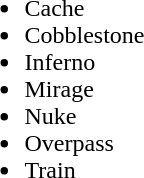<table cellspacing="10">
<tr>
<td valign="top" width="450px"><br><ul><li>Cache</li><li>Cobblestone</li><li>Inferno</li><li>Mirage</li><li>Nuke</li><li>Overpass</li><li>Train</li></ul></td>
</tr>
<tr>
</tr>
</table>
